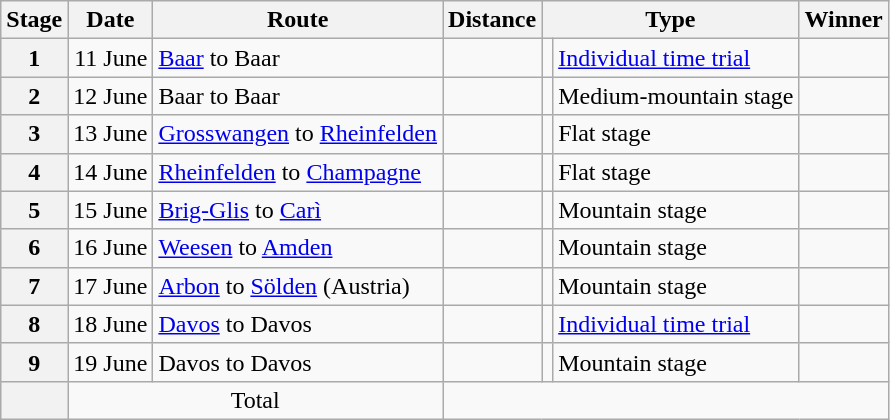<table class="wikitable">
<tr>
<th scope="col">Stage</th>
<th scope="col">Date</th>
<th scope="col">Route</th>
<th scope="col">Distance</th>
<th scope="col" colspan="2">Type</th>
<th scope="col">Winner</th>
</tr>
<tr>
<th scope="col">1</th>
<td style="text-align:right;">11 June</td>
<td><a href='#'>Baar</a> to Baar</td>
<td></td>
<td></td>
<td><a href='#'>Individual time trial</a></td>
<td></td>
</tr>
<tr>
<th scope="col">2</th>
<td style="text-align:right;">12 June</td>
<td>Baar to Baar</td>
<td></td>
<td></td>
<td>Medium-mountain stage</td>
<td></td>
</tr>
<tr>
<th scope="col">3</th>
<td style="text-align:right;">13 June</td>
<td><a href='#'>Grosswangen</a> to <a href='#'>Rheinfelden</a></td>
<td></td>
<td></td>
<td>Flat stage</td>
<td></td>
</tr>
<tr>
<th scope="col">4</th>
<td style="text-align:right;">14 June</td>
<td><a href='#'>Rheinfelden</a> to <a href='#'>Champagne</a></td>
<td></td>
<td></td>
<td>Flat stage</td>
<td></td>
</tr>
<tr>
<th scope="col">5</th>
<td style="text-align:right;">15 June</td>
<td><a href='#'>Brig-Glis</a> to <a href='#'>Carì</a></td>
<td></td>
<td></td>
<td>Mountain stage</td>
<td></td>
</tr>
<tr>
<th scope="col">6</th>
<td style="text-align:right;">16 June</td>
<td><a href='#'>Weesen</a> to <a href='#'>Amden</a></td>
<td></td>
<td></td>
<td>Mountain stage</td>
<td></td>
</tr>
<tr>
<th scope="col">7</th>
<td style="text-align:right;">17 June</td>
<td><a href='#'>Arbon</a> to <a href='#'>Sölden</a> (Austria)</td>
<td></td>
<td></td>
<td>Mountain stage</td>
<td></td>
</tr>
<tr>
<th scope="col">8</th>
<td style="text-align:right;">18 June</td>
<td><a href='#'>Davos</a> to Davos</td>
<td></td>
<td></td>
<td><a href='#'>Individual time trial</a></td>
<td></td>
</tr>
<tr>
<th scope="col">9</th>
<td style="text-align:right;">19 June</td>
<td>Davos to Davos</td>
<td></td>
<td></td>
<td>Mountain stage</td>
<td></td>
</tr>
<tr>
<th></th>
<td colspan="2" style="text-align:center;">Total</td>
<td colspan="5" style="text-align:center;"></td>
</tr>
</table>
